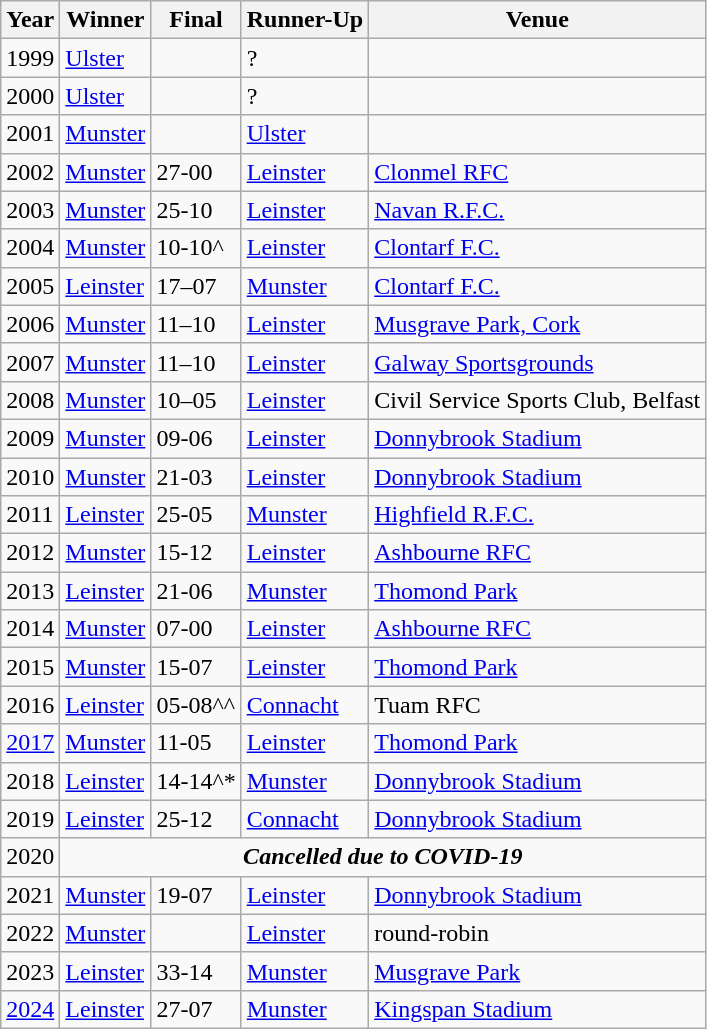<table class="wikitable collapsible ">
<tr>
<th>Year</th>
<th>Winner</th>
<th>Final</th>
<th>Runner-Up</th>
<th>Venue</th>
</tr>
<tr>
<td>1999</td>
<td> <a href='#'>Ulster</a></td>
<td></td>
<td>?</td>
<td></td>
</tr>
<tr>
<td>2000</td>
<td> <a href='#'>Ulster</a></td>
<td></td>
<td>?</td>
<td></td>
</tr>
<tr>
<td>2001</td>
<td> <a href='#'>Munster</a></td>
<td></td>
<td> <a href='#'>Ulster</a></td>
<td></td>
</tr>
<tr>
<td>2002</td>
<td> <a href='#'>Munster</a></td>
<td>27-00</td>
<td> <a href='#'>Leinster</a></td>
<td><a href='#'>Clonmel RFC</a></td>
</tr>
<tr>
<td>2003</td>
<td> <a href='#'>Munster</a></td>
<td>25-10</td>
<td> <a href='#'>Leinster</a></td>
<td><a href='#'>Navan R.F.C.</a></td>
</tr>
<tr>
<td>2004</td>
<td> <a href='#'>Munster</a></td>
<td>10-10^</td>
<td> <a href='#'>Leinster</a></td>
<td><a href='#'>Clontarf F.C.</a></td>
</tr>
<tr>
<td>2005</td>
<td> <a href='#'>Leinster</a></td>
<td>17–07</td>
<td> <a href='#'>Munster</a></td>
<td><a href='#'>Clontarf F.C.</a></td>
</tr>
<tr>
<td>2006</td>
<td> <a href='#'>Munster</a></td>
<td>11–10</td>
<td> <a href='#'>Leinster</a></td>
<td><a href='#'>Musgrave Park, Cork</a></td>
</tr>
<tr>
<td>2007</td>
<td> <a href='#'>Munster</a></td>
<td>11–10</td>
<td> <a href='#'>Leinster</a></td>
<td><a href='#'>Galway Sportsgrounds</a></td>
</tr>
<tr>
<td>2008</td>
<td> <a href='#'>Munster</a></td>
<td>10–05</td>
<td> <a href='#'>Leinster</a></td>
<td>Civil Service Sports Club, Belfast</td>
</tr>
<tr>
<td>2009</td>
<td> <a href='#'>Munster</a></td>
<td>09-06</td>
<td> <a href='#'>Leinster</a></td>
<td><a href='#'>Donnybrook Stadium</a></td>
</tr>
<tr>
<td>2010</td>
<td> <a href='#'>Munster</a></td>
<td>21-03</td>
<td> <a href='#'>Leinster</a></td>
<td><a href='#'>Donnybrook Stadium</a></td>
</tr>
<tr>
<td>2011</td>
<td> <a href='#'>Leinster</a></td>
<td>25-05</td>
<td> <a href='#'>Munster</a></td>
<td><a href='#'>Highfield R.F.C.</a></td>
</tr>
<tr>
<td>2012</td>
<td> <a href='#'>Munster</a></td>
<td>15-12</td>
<td> <a href='#'>Leinster</a></td>
<td><a href='#'>Ashbourne RFC</a></td>
</tr>
<tr>
<td>2013</td>
<td> <a href='#'>Leinster</a></td>
<td>21-06</td>
<td> <a href='#'>Munster</a></td>
<td><a href='#'>Thomond Park</a></td>
</tr>
<tr>
<td>2014</td>
<td> <a href='#'>Munster</a></td>
<td>07-00</td>
<td> <a href='#'>Leinster</a></td>
<td><a href='#'>Ashbourne RFC</a></td>
</tr>
<tr>
<td>2015</td>
<td> <a href='#'>Munster</a></td>
<td>15-07</td>
<td> <a href='#'>Leinster</a></td>
<td><a href='#'>Thomond Park</a></td>
</tr>
<tr>
<td>2016</td>
<td> <a href='#'>Leinster</a></td>
<td>05-08^^</td>
<td> <a href='#'>Connacht</a></td>
<td>Tuam RFC</td>
</tr>
<tr>
<td><a href='#'>2017</a></td>
<td> <a href='#'>Munster</a></td>
<td>11-05</td>
<td> <a href='#'>Leinster</a></td>
<td><a href='#'>Thomond Park</a></td>
</tr>
<tr>
<td>2018</td>
<td> <a href='#'>Leinster</a></td>
<td>14-14^*</td>
<td> <a href='#'>Munster</a></td>
<td><a href='#'>Donnybrook Stadium</a></td>
</tr>
<tr>
<td>2019</td>
<td> <a href='#'>Leinster</a></td>
<td>25-12</td>
<td> <a href='#'>Connacht</a></td>
<td><a href='#'>Donnybrook Stadium</a></td>
</tr>
<tr>
<td>2020</td>
<td colspan="4" rowspan="1" align="center"><strong><em>Cancelled due to COVID-19</em></strong></td>
</tr>
<tr>
<td>2021</td>
<td> <a href='#'>Munster</a></td>
<td>19-07</td>
<td> <a href='#'>Leinster</a></td>
<td><a href='#'>Donnybrook Stadium</a></td>
</tr>
<tr>
<td>2022</td>
<td> <a href='#'>Munster</a></td>
<td></td>
<td> <a href='#'>Leinster</a></td>
<td>round-robin</td>
</tr>
<tr>
<td>2023</td>
<td> <a href='#'>Leinster</a></td>
<td>33-14</td>
<td> <a href='#'>Munster</a></td>
<td><a href='#'>Musgrave Park</a></td>
</tr>
<tr>
<td><a href='#'>2024</a></td>
<td> <a href='#'>Leinster</a></td>
<td>27-07</td>
<td> <a href='#'>Munster</a></td>
<td><a href='#'>Kingspan Stadium</a></td>
</tr>
</table>
